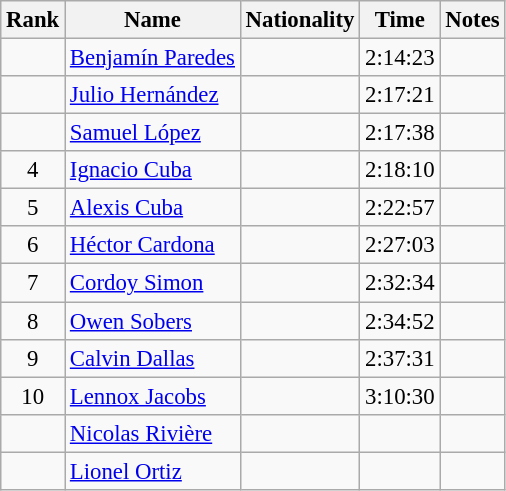<table class="wikitable sortable" style="text-align:center;font-size:95%">
<tr>
<th>Rank</th>
<th>Name</th>
<th>Nationality</th>
<th>Time</th>
<th>Notes</th>
</tr>
<tr>
<td></td>
<td align=left><a href='#'>Benjamín Paredes</a></td>
<td align=left></td>
<td>2:14:23</td>
<td></td>
</tr>
<tr>
<td></td>
<td align=left><a href='#'>Julio Hernández</a></td>
<td align=left></td>
<td>2:17:21</td>
<td></td>
</tr>
<tr>
<td></td>
<td align=left><a href='#'>Samuel López</a></td>
<td align=left></td>
<td>2:17:38</td>
<td></td>
</tr>
<tr>
<td>4</td>
<td align=left><a href='#'>Ignacio Cuba</a></td>
<td align=left></td>
<td>2:18:10</td>
<td></td>
</tr>
<tr>
<td>5</td>
<td align=left><a href='#'>Alexis Cuba</a></td>
<td align=left></td>
<td>2:22:57</td>
<td></td>
</tr>
<tr>
<td>6</td>
<td align=left><a href='#'>Héctor Cardona</a></td>
<td align=left></td>
<td>2:27:03</td>
<td></td>
</tr>
<tr>
<td>7</td>
<td align=left><a href='#'>Cordoy Simon</a></td>
<td align=left></td>
<td>2:32:34</td>
<td></td>
</tr>
<tr>
<td>8</td>
<td align=left><a href='#'>Owen Sobers</a></td>
<td align=left></td>
<td>2:34:52</td>
<td></td>
</tr>
<tr>
<td>9</td>
<td align=left><a href='#'>Calvin Dallas</a></td>
<td align=left></td>
<td>2:37:31</td>
<td></td>
</tr>
<tr>
<td>10</td>
<td align=left><a href='#'>Lennox Jacobs</a></td>
<td align=left></td>
<td>3:10:30</td>
<td></td>
</tr>
<tr>
<td></td>
<td align=left><a href='#'>Nicolas Rivière</a></td>
<td align=left></td>
<td></td>
<td></td>
</tr>
<tr>
<td></td>
<td align=left><a href='#'>Lionel Ortiz</a></td>
<td align=left></td>
<td></td>
<td></td>
</tr>
</table>
